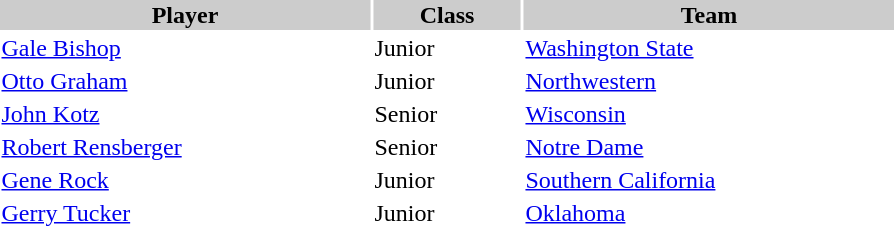<table style="width:600px" "border:'1' 'solid' 'gray'">
<tr>
<th bgcolor="#CCCCCC" style="width:40%">Player</th>
<th bgcolor="#CCCCCC" style="width:16%">Class</th>
<th bgcolor="#CCCCCC" style="width:40%">Team</th>
</tr>
<tr>
<td><a href='#'>Gale Bishop</a></td>
<td>Junior</td>
<td><a href='#'>Washington State</a></td>
</tr>
<tr>
<td><a href='#'>Otto Graham</a></td>
<td>Junior</td>
<td><a href='#'>Northwestern</a></td>
</tr>
<tr>
<td><a href='#'>John Kotz</a></td>
<td>Senior</td>
<td><a href='#'>Wisconsin</a></td>
</tr>
<tr>
<td><a href='#'>Robert Rensberger</a></td>
<td>Senior</td>
<td><a href='#'>Notre Dame</a></td>
</tr>
<tr>
<td><a href='#'>Gene Rock</a></td>
<td>Junior</td>
<td><a href='#'>Southern California</a></td>
</tr>
<tr>
<td><a href='#'>Gerry Tucker</a></td>
<td>Junior</td>
<td><a href='#'>Oklahoma</a></td>
</tr>
</table>
